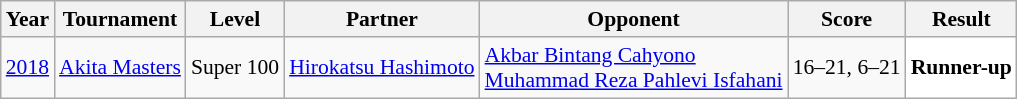<table class="sortable wikitable" style="font-size: 90%;">
<tr>
<th>Year</th>
<th>Tournament</th>
<th>Level</th>
<th>Partner</th>
<th>Opponent</th>
<th>Score</th>
<th>Result</th>
</tr>
<tr>
<td align="center"><a href='#'>2018</a></td>
<td align="left"><a href='#'>Akita Masters</a></td>
<td align="left">Super 100</td>
<td align="left"> <a href='#'>Hirokatsu Hashimoto</a></td>
<td align="left"> <a href='#'>Akbar Bintang Cahyono</a> <br>  <a href='#'>Muhammad Reza Pahlevi Isfahani</a></td>
<td align="left">16–21, 6–21</td>
<td style="text-align:left; background:white"><strong> Runner-up</strong></td>
</tr>
</table>
